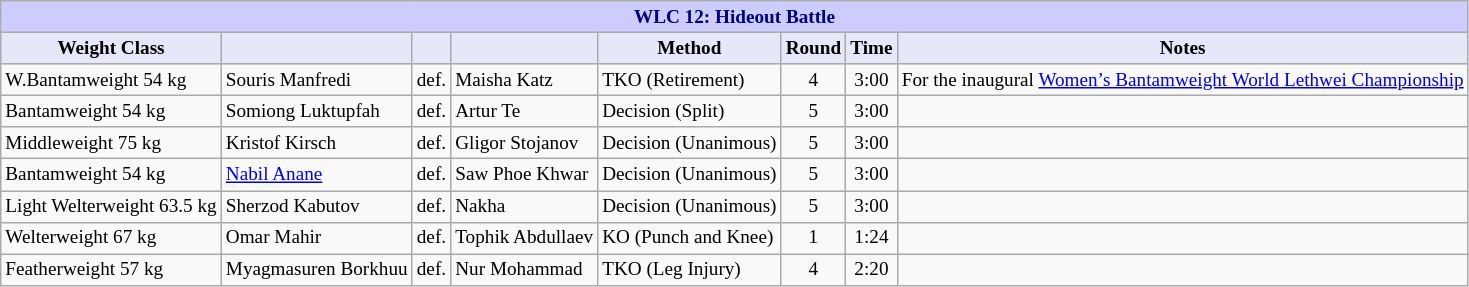<table class="wikitable" style="font-size: 80%;">
<tr>
<th colspan="8" style="background-color: #ccf; color: #000080; text-align: center;"><strong>WLC 12: Hideout Battle</strong></th>
</tr>
<tr>
<th colspan="1" style="background-color: #E6E8FA; color: #000000; text-align: center;">Weight Class</th>
<th colspan="1" style="background-color: #E6E8FA; color: #000000; text-align: center;"></th>
<th colspan="1" style="background-color: #E6E8FA; color: #000000; text-align: center;"></th>
<th colspan="1" style="background-color: #E6E8FA; color: #000000; text-align: center;"></th>
<th colspan="1" style="background-color: #E6E8FA; color: #000000; text-align: center;">Method</th>
<th colspan="1" style="background-color: #E6E8FA; color: #000000; text-align: center;">Round</th>
<th colspan="1" style="background-color: #E6E8FA; color: #000000; text-align: center;">Time</th>
<th colspan="1" style="background-color: #E6E8FA; color: #000000; text-align: center;">Notes</th>
</tr>
<tr>
<td>W.Bantamweight 54 kg</td>
<td> Souris Manfredi</td>
<td align=center>def.</td>
<td> Maisha Katz</td>
<td>TKO (Retirement)</td>
<td align=center>4</td>
<td align=center>3:00</td>
<td>For the inaugural <a href='#'>Women’s Bantamweight World Lethwei Championship</a></td>
</tr>
<tr>
<td>Bantamweight 54 kg</td>
<td> Somiong Luktupfah</td>
<td align=center>def.</td>
<td> Artur Te</td>
<td>Decision (Split)</td>
<td align=center>5</td>
<td align=center>3:00</td>
<td></td>
</tr>
<tr>
<td>Middleweight 75 kg</td>
<td> Kristof Kirsch</td>
<td align=center>def.</td>
<td> Gligor Stojanov</td>
<td>Decision (Unanimous)</td>
<td align=center>5</td>
<td align=center>3:00</td>
<td></td>
</tr>
<tr>
<td>Bantamweight 54 kg</td>
<td> <a href='#'>Nabil Anane</a></td>
<td align=center>def.</td>
<td> Saw Phoe Khwar</td>
<td>Decision (Unanimous)</td>
<td align=center>5</td>
<td align=center>3:00</td>
<td></td>
</tr>
<tr>
<td>Light Welterweight 63.5 kg</td>
<td> Sherzod Kabutov</td>
<td align=center>def.</td>
<td> Nakha</td>
<td>Decision (Unanimous)</td>
<td align=center>5</td>
<td align=center>3:00</td>
<td></td>
</tr>
<tr>
<td>Welterweight 67 kg</td>
<td> Omar Mahir</td>
<td align=center>def.</td>
<td> Tophik Abdullaev</td>
<td>KO (Punch and Knee)</td>
<td align=center>1</td>
<td align=center>1:24</td>
<td></td>
</tr>
<tr>
<td>Featherweight 57 kg</td>
<td> Myagmasuren Borkhuu</td>
<td align=center>def.</td>
<td> Nur Mohammad</td>
<td>TKO (Leg Injury)</td>
<td align=center>4</td>
<td align=center>2:20</td>
<td></td>
</tr>
</table>
